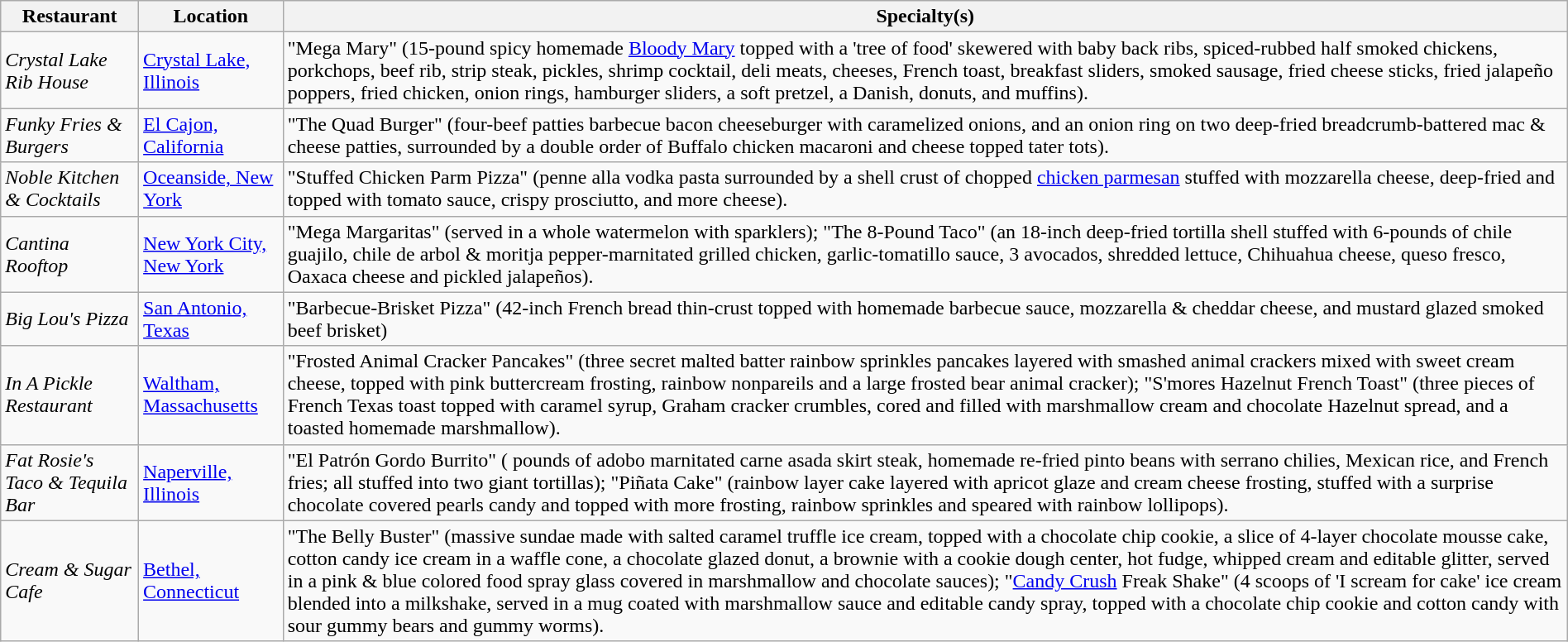<table class="wikitable" style="width:100%;">
<tr>
<th>Restaurant</th>
<th>Location</th>
<th>Specialty(s)</th>
</tr>
<tr>
<td><em>Crystal Lake Rib House</em></td>
<td><a href='#'>Crystal Lake, Illinois</a></td>
<td>"Mega Mary" (15-pound spicy homemade <a href='#'>Bloody Mary</a> topped with a 'tree of food' skewered with baby back ribs, spiced-rubbed half smoked chickens, porkchops, beef rib, strip steak, pickles, shrimp cocktail, deli meats, cheeses, French toast, breakfast sliders, smoked sausage, fried cheese sticks, fried jalapeño poppers, fried chicken, onion rings, hamburger sliders, a soft pretzel, a Danish, donuts, and muffins).</td>
</tr>
<tr>
<td><em>Funky Fries & Burgers</em></td>
<td><a href='#'>El Cajon, California</a></td>
<td>"The Quad Burger" (four-beef patties barbecue bacon cheeseburger with caramelized onions, and an onion ring on two deep-fried breadcrumb-battered mac & cheese patties, surrounded by a double order of Buffalo chicken macaroni and cheese topped tater tots).</td>
</tr>
<tr>
<td><em>Noble Kitchen & Cocktails</em></td>
<td><a href='#'>Oceanside, New York</a></td>
<td>"Stuffed Chicken Parm Pizza" (penne alla vodka pasta surrounded by a shell crust of chopped <a href='#'>chicken parmesan</a> stuffed with mozzarella cheese, deep-fried and topped with tomato sauce, crispy prosciutto, and more cheese).</td>
</tr>
<tr>
<td><em>Cantina Rooftop</em></td>
<td><a href='#'>New York City, New York</a></td>
<td>"Mega Margaritas" (served in a whole watermelon with sparklers); "The 8-Pound Taco" (an 18-inch deep-fried tortilla shell stuffed with 6-pounds of chile guajilo, chile de arbol & moritja pepper-marnitated grilled chicken, garlic-tomatillo sauce, 3 avocados, shredded lettuce, Chihuahua cheese, queso fresco, Oaxaca cheese and pickled jalapeños).</td>
</tr>
<tr>
<td><em>Big Lou's Pizza</em></td>
<td><a href='#'>San Antonio, Texas</a></td>
<td>"Barbecue-Brisket Pizza" (42-inch French bread thin-crust topped with homemade barbecue sauce, mozzarella & cheddar cheese, and mustard glazed smoked beef brisket)</td>
</tr>
<tr>
<td><em>In A Pickle Restaurant</em></td>
<td><a href='#'>Waltham, Massachusetts</a></td>
<td>"Frosted Animal Cracker Pancakes" (three secret malted batter rainbow sprinkles pancakes layered with smashed animal crackers mixed with sweet cream cheese, topped with pink buttercream frosting, rainbow  nonpareils and a large frosted bear animal cracker); "S'mores Hazelnut French Toast" (three pieces of French Texas toast topped with caramel syrup, Graham cracker crumbles, cored and filled with marshmallow cream and chocolate Hazelnut spread, and a toasted homemade marshmallow).</td>
</tr>
<tr>
<td><em>Fat Rosie's Taco & Tequila Bar</em></td>
<td><a href='#'>Naperville, Illinois</a></td>
<td>"El Patrón Gordo Burrito" ( pounds of adobo marnitated carne asada skirt steak, homemade re-fried pinto beans with serrano chilies, Mexican rice, and French fries; all stuffed into two giant tortillas); "Piñata Cake" (rainbow layer cake layered with apricot glaze and cream cheese frosting, stuffed with a surprise chocolate covered pearls candy and topped with more frosting, rainbow sprinkles and speared with rainbow lollipops).</td>
</tr>
<tr>
<td><em>Cream & Sugar Cafe</em></td>
<td><a href='#'>Bethel, Connecticut</a></td>
<td>"The Belly Buster" (massive sundae made with salted caramel truffle ice cream, topped with a chocolate chip cookie, a slice of 4-layer chocolate mousse cake, cotton candy ice cream in a waffle cone, a chocolate glazed donut, a brownie with a cookie dough center, hot fudge, whipped cream and editable glitter, served in a pink & blue colored food spray glass covered in marshmallow and chocolate sauces); "<a href='#'>Candy Crush</a> Freak Shake" (4 scoops of 'I scream for cake' ice cream blended into a milkshake, served in a mug coated with marshmallow sauce and editable candy spray, topped with a chocolate chip cookie and cotton candy with sour gummy bears and gummy worms).</td>
</tr>
</table>
